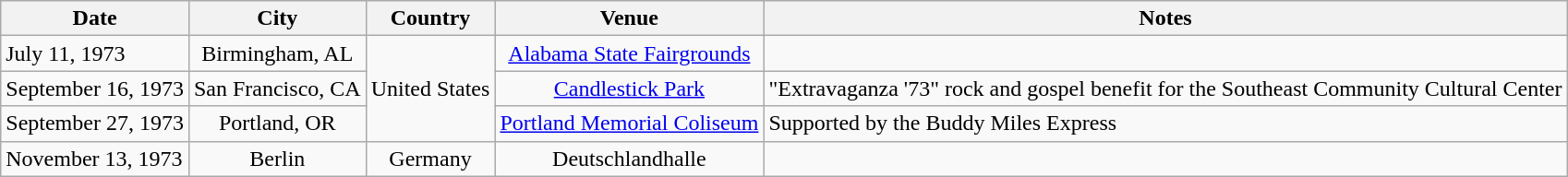<table class="wikitable">
<tr>
<th>Date</th>
<th>City</th>
<th>Country</th>
<th>Venue</th>
<th>Notes</th>
</tr>
<tr>
<td>July 11, 1973</td>
<td align="center">Birmingham, AL</td>
<td rowspan="3" align="center">United States</td>
<td align="center"><a href='#'>Alabama State Fairgrounds</a></td>
<td></td>
</tr>
<tr>
<td>September 16, 1973</td>
<td align="center">San Francisco, CA</td>
<td align="center"><a href='#'>Candlestick Park</a></td>
<td>"Extravaganza '73" rock and gospel benefit for the Southeast Community Cultural Center</td>
</tr>
<tr>
<td>September 27, 1973</td>
<td align="center">Portland, OR</td>
<td align="center"><a href='#'>Portland Memorial Coliseum</a></td>
<td>Supported by the Buddy Miles Express</td>
</tr>
<tr>
<td>November 13, 1973</td>
<td align="center">Berlin</td>
<td align="center">Germany</td>
<td align="center">Deutschlandhalle</td>
<td></td>
</tr>
</table>
